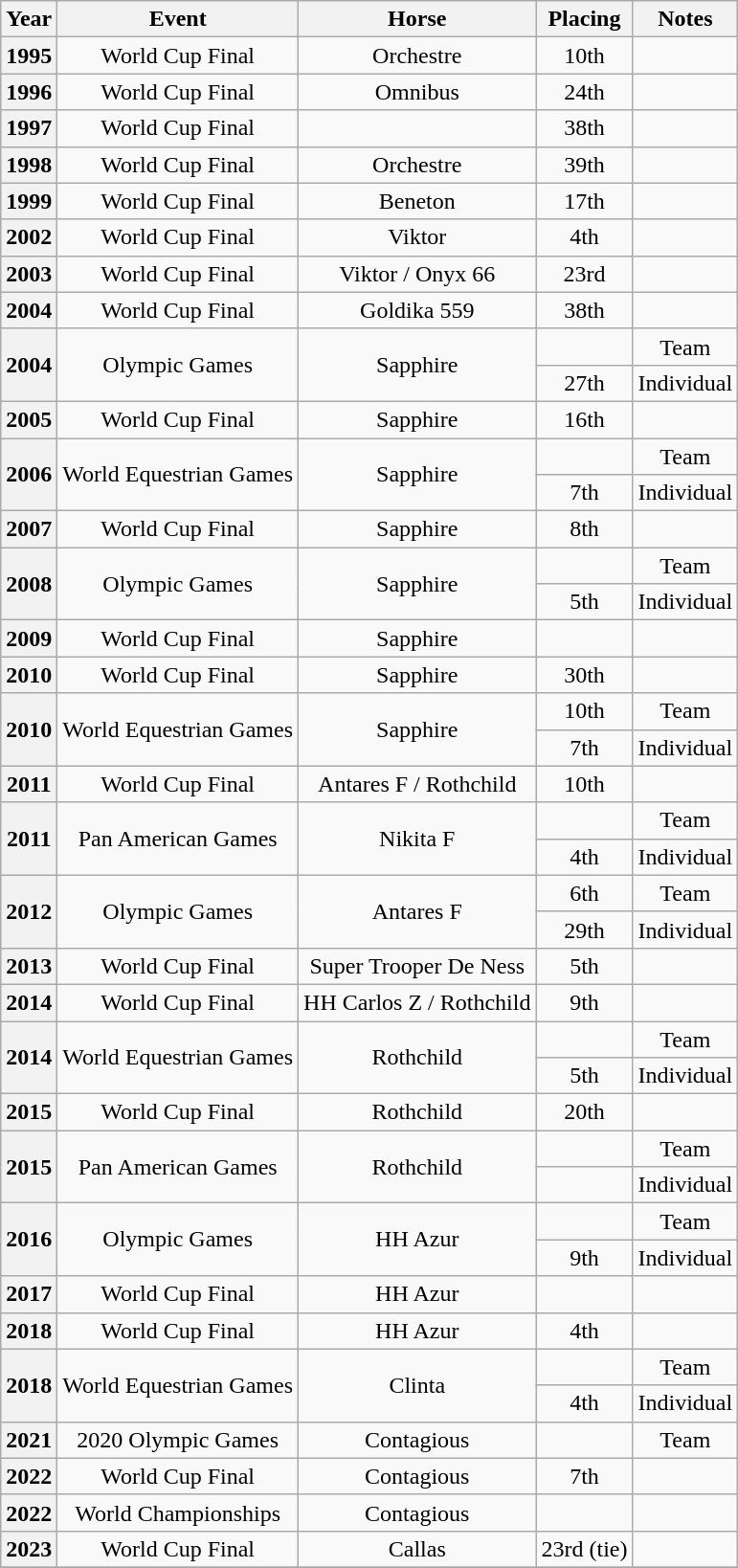<table class="wikitable sortable sticky-table-head" style="text-align:center">
<tr>
<th scope="col">Year</th>
<th scope="col">Event</th>
<th scope="col">Horse</th>
<th scope="col">Placing</th>
<th scope="col">Notes</th>
</tr>
<tr>
<th scope="row">1995</th>
<td>World Cup Final</td>
<td>Orchestre</td>
<td>10th</td>
<td></td>
</tr>
<tr>
<th scope="row">1996</th>
<td>World Cup Final</td>
<td>Omnibus</td>
<td>24th</td>
<td></td>
</tr>
<tr>
<th scope="row">1997</th>
<td>World Cup Final</td>
<td></td>
<td>38th</td>
<td></td>
</tr>
<tr>
<th scope="row">1998</th>
<td>World Cup Final</td>
<td>Orchestre</td>
<td>39th</td>
<td></td>
</tr>
<tr>
<th scope="row">1999</th>
<td>World Cup Final</td>
<td>Beneton</td>
<td>17th</td>
<td></td>
</tr>
<tr>
<th scope="row">2002</th>
<td>World Cup Final</td>
<td>Viktor</td>
<td>4th</td>
<td></td>
</tr>
<tr>
<th scope="row">2003</th>
<td>World Cup Final</td>
<td>Viktor / Onyx 66</td>
<td>23rd</td>
<td></td>
</tr>
<tr>
<th scope="row">2004</th>
<td>World Cup Final</td>
<td>Goldika 559</td>
<td>38th</td>
<td></td>
</tr>
<tr>
<th scope="rowgroup" rowspan="2">2004</th>
<td rowspan="2">Olympic Games</td>
<td rowspan="2">Sapphire</td>
<td></td>
<td>Team</td>
</tr>
<tr>
<td>27th</td>
<td>Individual</td>
</tr>
<tr>
<th scope="row">2005</th>
<td>World Cup Final</td>
<td>Sapphire</td>
<td>16th</td>
<td></td>
</tr>
<tr>
<th scope="row" rowspan="2">2006</th>
<td rowspan="2">World Equestrian Games</td>
<td rowspan="2">Sapphire</td>
<td></td>
<td>Team</td>
</tr>
<tr>
<td>7th</td>
<td>Individual</td>
</tr>
<tr>
<th scope="row">2007</th>
<td>World Cup Final</td>
<td>Sapphire</td>
<td>8th</td>
<td></td>
</tr>
<tr>
<th scope="rowgroup" rowspan="2">2008</th>
<td rowspan="2">Olympic Games</td>
<td rowspan="2">Sapphire</td>
<td></td>
<td>Team</td>
</tr>
<tr>
<td>5th</td>
<td>Individual</td>
</tr>
<tr>
<th scope="row">2009</th>
<td>World Cup Final</td>
<td>Sapphire</td>
<td></td>
<td></td>
</tr>
<tr>
<th scope="row">2010</th>
<td>World Cup Final</td>
<td>Sapphire</td>
<td>30th</td>
<td></td>
</tr>
<tr>
<th scope="rowgroup" rowspan="2">2010</th>
<td rowspan="2">World Equestrian Games</td>
<td rowspan="2">Sapphire</td>
<td>10th</td>
<td>Team</td>
</tr>
<tr>
<td>7th</td>
<td>Individual</td>
</tr>
<tr>
<th scope="row">2011</th>
<td>World Cup Final</td>
<td>Antares F / Rothchild</td>
<td>10th</td>
<td></td>
</tr>
<tr>
<th scope="rowgroup" rowspan="2">2011</th>
<td rowspan="2">Pan American Games</td>
<td rowspan="2">Nikita F</td>
<td></td>
<td>Team</td>
</tr>
<tr>
<td>4th</td>
<td>Individual</td>
</tr>
<tr>
<th scope="rowgroup" rowspan="2">2012</th>
<td rowspan="2">Olympic Games</td>
<td rowspan="2">Antares F</td>
<td>6th</td>
<td>Team</td>
</tr>
<tr>
<td>29th</td>
<td>Individual</td>
</tr>
<tr>
<th scope="row">2013</th>
<td>World Cup Final</td>
<td>Super Trooper De Ness</td>
<td>5th</td>
<td></td>
</tr>
<tr>
<th scope="row">2014</th>
<td>World Cup Final</td>
<td>HH Carlos Z / Rothchild</td>
<td>9th</td>
<td></td>
</tr>
<tr>
<th scope="rowgroup" rowspan="2">2014</th>
<td rowspan="2">World Equestrian Games</td>
<td rowspan="2">Rothchild</td>
<td></td>
<td>Team</td>
</tr>
<tr>
<td>5th</td>
<td>Individual</td>
</tr>
<tr>
<th scope="row">2015</th>
<td>World Cup Final</td>
<td>Rothchild</td>
<td>20th</td>
<td></td>
</tr>
<tr>
<th scope="rowgroup" rowspan="2">2015</th>
<td rowspan="2">Pan American Games</td>
<td rowspan="2">Rothchild</td>
<td></td>
<td>Team</td>
</tr>
<tr>
<td></td>
<td>Individual</td>
</tr>
<tr>
<th scope="rowgroup" rowspan="2">2016</th>
<td rowspan="2">Olympic Games</td>
<td rowspan="2">HH Azur</td>
<td></td>
<td>Team</td>
</tr>
<tr>
<td>9th</td>
<td>Individual</td>
</tr>
<tr>
<th scope="row">2017</th>
<td>World Cup Final</td>
<td>HH Azur</td>
<td></td>
<td></td>
</tr>
<tr>
<th scope="row">2018</th>
<td>World Cup Final</td>
<td>HH Azur</td>
<td>4th</td>
<td></td>
</tr>
<tr>
<th scope="rowgroup" rowspan="2">2018</th>
<td rowspan="2">World Equestrian Games</td>
<td rowspan="2">Clinta</td>
<td></td>
<td>Team</td>
</tr>
<tr>
<td>4th</td>
<td>Individual</td>
</tr>
<tr>
<th scope="row">2021</th>
<td>2020  Olympic Games</td>
<td>Contagious</td>
<td></td>
<td>Team</td>
</tr>
<tr>
<th scope="row">2022</th>
<td>World Cup Final</td>
<td>Contagious</td>
<td>7th</td>
<td></td>
</tr>
<tr>
<th scope="row">2022</th>
<td>World Championships</td>
<td>Contagious</td>
<td></td>
<td></td>
</tr>
<tr>
<th scope="row">2023</th>
<td>World Cup Final</td>
<td>Callas</td>
<td>23rd (tie)</td>
<td></td>
</tr>
<tr>
</tr>
</table>
